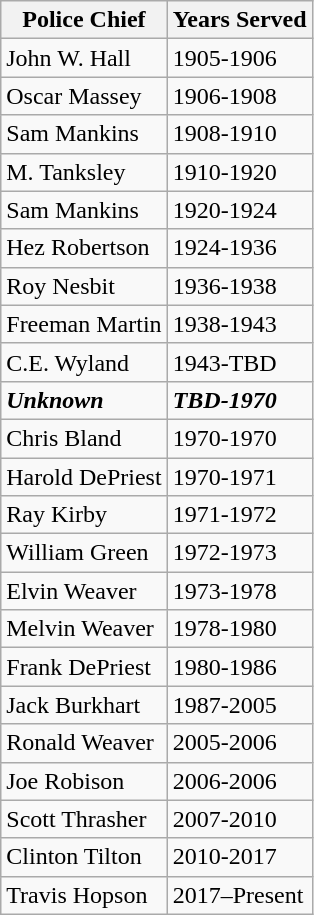<table class="wikitable">
<tr>
<th>Police Chief</th>
<th>Years Served</th>
</tr>
<tr>
<td>John W. Hall</td>
<td>1905-1906</td>
</tr>
<tr>
<td>Oscar Massey</td>
<td>1906-1908</td>
</tr>
<tr>
<td>Sam Mankins</td>
<td>1908-1910</td>
</tr>
<tr>
<td>M. Tanksley</td>
<td>1910-1920</td>
</tr>
<tr>
<td>Sam Mankins</td>
<td>1920-1924</td>
</tr>
<tr>
<td>Hez Robertson</td>
<td>1924-1936</td>
</tr>
<tr>
<td>Roy Nesbit</td>
<td>1936-1938</td>
</tr>
<tr>
<td>Freeman Martin</td>
<td>1938-1943</td>
</tr>
<tr>
<td>C.E. Wyland</td>
<td>1943-TBD</td>
</tr>
<tr>
<td><strong><em>Unknown</em></strong></td>
<td><strong><em>TBD-1970</em></strong></td>
</tr>
<tr>
<td>Chris Bland</td>
<td>1970-1970</td>
</tr>
<tr>
<td>Harold DePriest</td>
<td>1970-1971</td>
</tr>
<tr>
<td>Ray Kirby</td>
<td>1971-1972</td>
</tr>
<tr>
<td>William Green</td>
<td>1972-1973</td>
</tr>
<tr>
<td>Elvin Weaver</td>
<td>1973-1978</td>
</tr>
<tr>
<td>Melvin Weaver</td>
<td>1978-1980</td>
</tr>
<tr>
<td>Frank DePriest</td>
<td>1980-1986</td>
</tr>
<tr>
<td>Jack Burkhart</td>
<td>1987-2005</td>
</tr>
<tr>
<td>Ronald Weaver</td>
<td>2005-2006</td>
</tr>
<tr>
<td>Joe Robison</td>
<td>2006-2006</td>
</tr>
<tr>
<td>Scott Thrasher</td>
<td>2007-2010</td>
</tr>
<tr>
<td>Clinton Tilton</td>
<td>2010-2017</td>
</tr>
<tr>
<td>Travis Hopson</td>
<td>2017–Present</td>
</tr>
</table>
